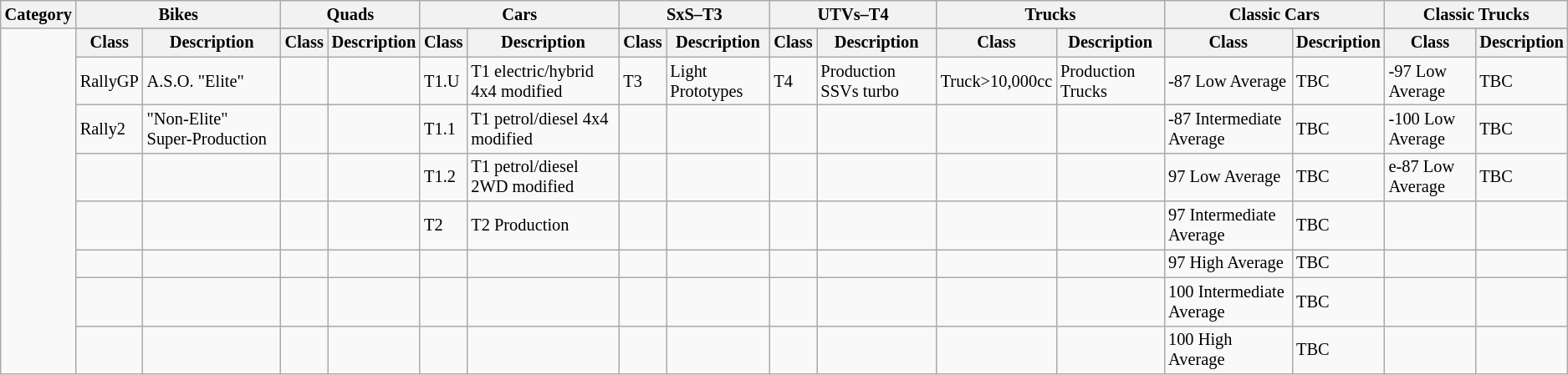<table class="wikitable" style="font-size:85%;">
<tr>
<th>Category</th>
<th colspan="2;" style="text-align:center;">Bikes</th>
<th colspan="2;" style="text-align:center;">Quads</th>
<th colspan="2;" style="text-align:center;">Cars</th>
<th colspan="2;" style="text-align:center;">SxS–T3</th>
<th colspan="2;" style="text-align:center;">UTVs–T4</th>
<th colspan="2;" style="text-align:center;">Trucks</th>
<th colspan="2;" style="text-align:center;">Classic Cars</th>
<th colspan="2;" style="text-align:center;">Classic Trucks</th>
</tr>
<tr>
<td rowspan=9></td>
</tr>
<tr>
<th>Class</th>
<th>Description</th>
<th>Class</th>
<th>Description</th>
<th>Class</th>
<th>Description</th>
<th>Class</th>
<th>Description</th>
<th>Class</th>
<th>Description</th>
<th>Class</th>
<th>Description</th>
<th>Class</th>
<th>Description</th>
<th>Class</th>
<th>Description</th>
</tr>
<tr>
<td>RallyGP</td>
<td>A.S.O. "Elite"</td>
<td></td>
<td></td>
<td>T1.U</td>
<td>T1 electric/hybrid 4x4 modified</td>
<td>T3</td>
<td>Light Prototypes</td>
<td>T4</td>
<td>Production SSVs turbo</td>
<td>Truck>10,000cc</td>
<td>Production Trucks</td>
<td>-87 Low Average</td>
<td>TBC</td>
<td>-97 Low Average</td>
<td>TBC</td>
</tr>
<tr>
<td>Rally2</td>
<td>"Non-Elite" Super-Production</td>
<td></td>
<td></td>
<td>T1.1</td>
<td>T1 petrol/diesel 4x4 modified</td>
<td></td>
<td></td>
<td></td>
<td></td>
<td></td>
<td></td>
<td>-87 Intermediate Average</td>
<td>TBC</td>
<td>-100 Low Average</td>
<td>TBC</td>
</tr>
<tr>
<td></td>
<td></td>
<td></td>
<td></td>
<td>T1.2</td>
<td>T1 petrol/diesel 2WD modified</td>
<td></td>
<td></td>
<td></td>
<td></td>
<td></td>
<td></td>
<td>97 Low Average</td>
<td>TBC</td>
<td>e-87 Low Average</td>
<td>TBC</td>
</tr>
<tr>
<td></td>
<td></td>
<td></td>
<td></td>
<td>T2</td>
<td>T2 Production</td>
<td></td>
<td></td>
<td></td>
<td></td>
<td></td>
<td></td>
<td>97 Intermediate Average</td>
<td>TBC</td>
<td></td>
<td></td>
</tr>
<tr>
<td></td>
<td></td>
<td></td>
<td></td>
<td></td>
<td></td>
<td></td>
<td></td>
<td></td>
<td></td>
<td></td>
<td></td>
<td>97 High Average</td>
<td>TBC</td>
<td></td>
<td></td>
</tr>
<tr>
<td></td>
<td></td>
<td></td>
<td></td>
<td></td>
<td></td>
<td></td>
<td></td>
<td></td>
<td></td>
<td></td>
<td></td>
<td>100 Intermediate Average</td>
<td>TBC</td>
<td></td>
<td></td>
</tr>
<tr>
<td></td>
<td></td>
<td></td>
<td></td>
<td></td>
<td></td>
<td></td>
<td></td>
<td></td>
<td></td>
<td></td>
<td></td>
<td>100 High Average</td>
<td>TBC</td>
<td></td>
<td></td>
</tr>
</table>
